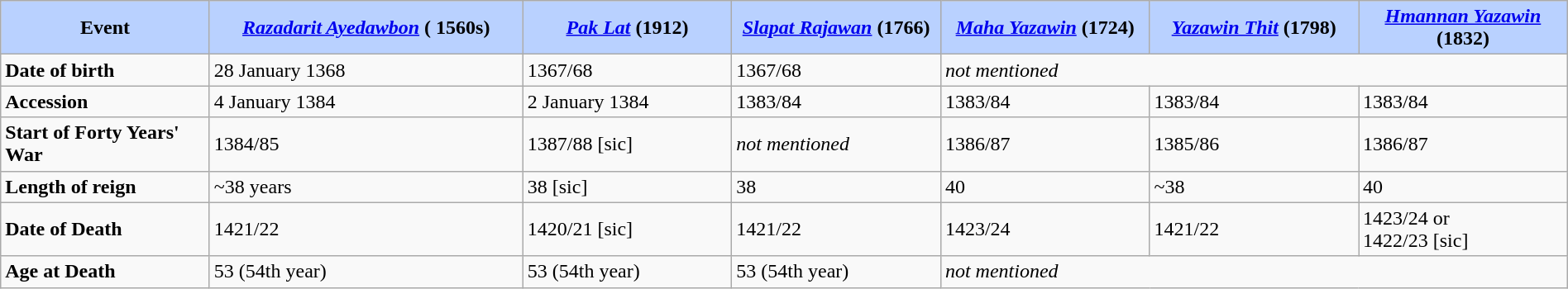<table width=100% class="wikitable">
<tr>
<th style="background-color:#B9D1FF" width=10%>Event</th>
<th style="background-color:#B9D1FF" width=15%><em><a href='#'>Razadarit Ayedawbon</a></em> ( 1560s)</th>
<th style="background-color:#B9D1FF" width=10%><em><a href='#'>Pak Lat</a></em> (1912)</th>
<th style="background-color:#B9D1FF" width=10%><em><a href='#'>Slapat Rajawan</a></em> (1766)</th>
<th style="background-color:#B9D1FF" width=10%><em><a href='#'>Maha Yazawin</a></em> (1724)</th>
<th style="background-color:#B9D1FF" width=10%><em><a href='#'>Yazawin Thit</a></em> (1798)</th>
<th style="background-color:#B9D1FF" width=10%><em><a href='#'>Hmannan Yazawin</a></em> (1832)</th>
</tr>
<tr>
<td><strong>Date of birth</strong></td>
<td>28 January 1368</td>
<td>1367/68</td>
<td> 1367/68</td>
<td colspan = "3"><em>not mentioned</em></td>
</tr>
<tr>
<td><strong>Accession</strong></td>
<td>4 January 1384</td>
<td>2 January 1384</td>
<td>1383/84</td>
<td>1383/84</td>
<td>1383/84</td>
<td>1383/84</td>
</tr>
<tr>
<td><strong>Start of Forty Years' War</strong></td>
<td>1384/85</td>
<td>1387/88 [sic]</td>
<td><em>not mentioned</em></td>
<td>1386/87</td>
<td>1385/86</td>
<td>1386/87</td>
</tr>
<tr>
<td><strong>Length of reign</strong></td>
<td>~38 years</td>
<td>38 [sic]</td>
<td>38</td>
<td>40</td>
<td>~38</td>
<td>40</td>
</tr>
<tr>
<td><strong>Date of Death</strong></td>
<td>1421/22</td>
<td>1420/21 [sic]</td>
<td>1421/22</td>
<td>1423/24</td>
<td>1421/22</td>
<td>1423/24 or <br> 1422/23 [sic]</td>
</tr>
<tr>
<td><strong>Age at Death</strong></td>
<td>53 (54th year)</td>
<td>53 (54th year)</td>
<td>53 (54th year)</td>
<td colspan="3"><em>not mentioned</em></td>
</tr>
</table>
